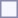<table style="border:1px solid #8888aa; background-color:#f7f8ff; padding:5px; font-size:95%; margin: 0px 12px 12px 0px;">
</table>
